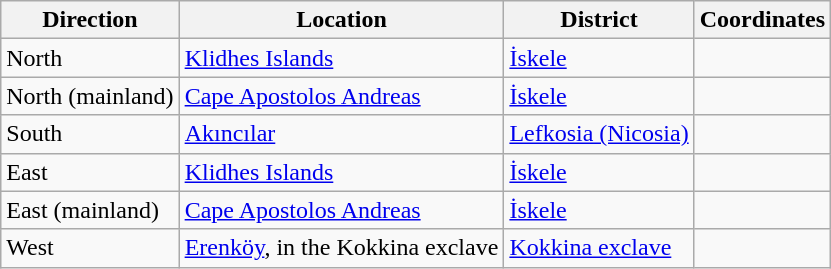<table class="wikitable">
<tr>
<th>Direction</th>
<th>Location</th>
<th>District</th>
<th class="unsortable">Coordinates</th>
</tr>
<tr class="vcard">
<td>North</td>
<td class="fn org"><a href='#'>Klidhes Islands</a></td>
<td><a href='#'>İskele</a></td>
<td></td>
</tr>
<tr class="vcard">
<td>North (mainland)</td>
<td class="fn org"><a href='#'>Cape Apostolos Andreas</a></td>
<td><a href='#'>İskele</a></td>
<td></td>
</tr>
<tr class="vcard">
<td>South</td>
<td class="fn org"><a href='#'>Akıncılar</a></td>
<td><a href='#'>Lefkosia (Nicosia)</a></td>
<td></td>
</tr>
<tr class="vcard">
<td>East</td>
<td class="fn org"><a href='#'>Klidhes Islands</a></td>
<td><a href='#'>İskele</a></td>
<td></td>
</tr>
<tr class="vcard">
<td>East (mainland)</td>
<td class="fn org"><a href='#'>Cape Apostolos Andreas</a></td>
<td><a href='#'>İskele</a></td>
<td></td>
</tr>
<tr class="vcard">
<td>West</td>
<td class="fn org"><a href='#'>Erenköy</a>, in the Kokkina exclave</td>
<td><a href='#'>Kokkina exclave</a></td>
<td></td>
</tr>
</table>
